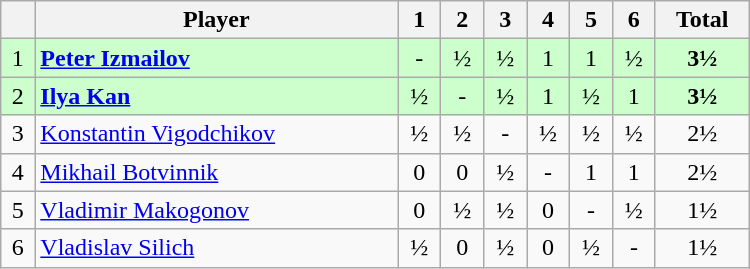<table class="wikitable" border="1" width="500px">
<tr>
<th></th>
<th>Player</th>
<th>1</th>
<th>2</th>
<th>3</th>
<th>4</th>
<th>5</th>
<th>6</th>
<th>Total</th>
</tr>
<tr align="center" style="background:#ccffcc;">
<td>1</td>
<td align="left"> <strong><a href='#'>Peter Izmailov</a></strong></td>
<td>-</td>
<td>½</td>
<td>½</td>
<td>1</td>
<td>1</td>
<td>½</td>
<td align="center"><strong>3½</strong></td>
</tr>
<tr align="center" style="background:#ccffcc;">
<td>2</td>
<td align="left"> <strong><a href='#'>Ilya Kan</a></strong></td>
<td>½</td>
<td>-</td>
<td>½</td>
<td>1</td>
<td>½</td>
<td>1</td>
<td align="center"><strong>3½</strong></td>
</tr>
<tr align="center">
<td>3</td>
<td align="left"> <a href='#'>Konstantin Vigodchikov</a></td>
<td>½</td>
<td>½</td>
<td>-</td>
<td>½</td>
<td>½</td>
<td>½</td>
<td align="center">2½</td>
</tr>
<tr align="center">
<td>4</td>
<td align="left"> <a href='#'>Mikhail Botvinnik</a></td>
<td>0</td>
<td>0</td>
<td>½</td>
<td>-</td>
<td>1</td>
<td>1</td>
<td align="center">2½</td>
</tr>
<tr align="center">
<td>5</td>
<td align="left"> <a href='#'>Vladimir Makogonov</a></td>
<td>0</td>
<td>½</td>
<td>½</td>
<td>0</td>
<td>-</td>
<td>½</td>
<td align="center">1½</td>
</tr>
<tr align="center">
<td>6</td>
<td align="left"> <a href='#'>Vladislav Silich</a></td>
<td>½</td>
<td>0</td>
<td>½</td>
<td>0</td>
<td>½</td>
<td>-</td>
<td align="center">1½</td>
</tr>
</table>
